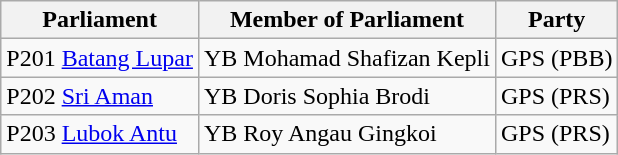<table class="wikitable">
<tr>
<th>Parliament</th>
<th>Member of Parliament</th>
<th>Party</th>
</tr>
<tr>
<td>P201 <a href='#'>Batang Lupar</a></td>
<td>YB Mohamad Shafizan Kepli</td>
<td>GPS (PBB)</td>
</tr>
<tr>
<td>P202 <a href='#'>Sri Aman</a></td>
<td>YB Doris Sophia Brodi</td>
<td>GPS (PRS)</td>
</tr>
<tr>
<td>P203 <a href='#'>Lubok Antu</a></td>
<td>YB Roy Angau Gingkoi</td>
<td>GPS (PRS)</td>
</tr>
</table>
